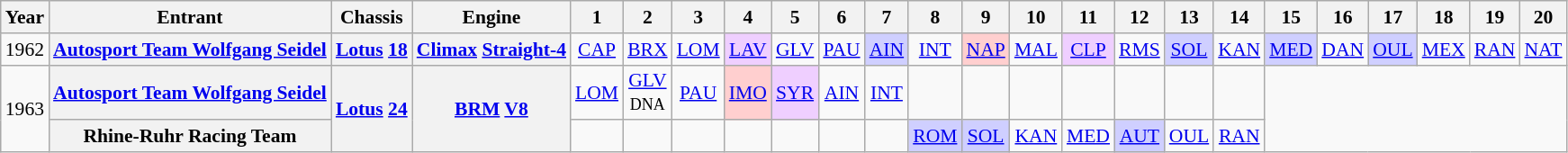<table class="wikitable" style="text-align:center; font-size:90%">
<tr>
<th>Year</th>
<th>Entrant</th>
<th>Chassis</th>
<th>Engine</th>
<th>1</th>
<th>2</th>
<th>3</th>
<th>4</th>
<th>5</th>
<th>6</th>
<th>7</th>
<th>8</th>
<th>9</th>
<th>10</th>
<th>11</th>
<th>12</th>
<th>13</th>
<th>14</th>
<th>15</th>
<th>16</th>
<th>17</th>
<th>18</th>
<th>19</th>
<th>20</th>
</tr>
<tr>
<td>1962</td>
<th><a href='#'>Autosport Team Wolfgang Seidel</a></th>
<th><a href='#'>Lotus</a> <a href='#'>18</a></th>
<th><a href='#'>Climax</a> <a href='#'>Straight-4</a></th>
<td><a href='#'>CAP</a></td>
<td><a href='#'>BRX</a></td>
<td><a href='#'>LOM</a></td>
<td style="background:#EFCFFF;"><a href='#'>LAV</a><br></td>
<td><a href='#'>GLV</a><br></td>
<td><a href='#'>PAU</a></td>
<td style="background:#CFCFFF;"><a href='#'>AIN</a><br></td>
<td><a href='#'>INT</a></td>
<td style="background:#FFCFCF;"><a href='#'>NAP</a><br></td>
<td><a href='#'>MAL</a></td>
<td style="background:#EFCFFF;"><a href='#'>CLP</a><br></td>
<td><a href='#'>RMS</a></td>
<td style="background:#CFCFFF;"><a href='#'>SOL</a><br></td>
<td><a href='#'>KAN</a></td>
<td style="background:#CFCFFF;"><a href='#'>MED</a><br></td>
<td><a href='#'>DAN</a></td>
<td style="background:#CFCFFF;"><a href='#'>OUL</a><br></td>
<td><a href='#'>MEX</a></td>
<td><a href='#'>RAN</a></td>
<td><a href='#'>NAT</a></td>
</tr>
<tr>
<td rowspan=2>1963</td>
<th><a href='#'>Autosport Team Wolfgang Seidel</a></th>
<th rowspan=2><a href='#'>Lotus</a> <a href='#'>24</a></th>
<th rowspan=2><a href='#'>BRM</a> <a href='#'>V8</a></th>
<td><a href='#'>LOM</a></td>
<td><a href='#'>GLV</a><br><small>DNA</small></td>
<td><a href='#'>PAU</a></td>
<td style="background:#FFCFCF;"><a href='#'>IMO</a><br></td>
<td style="background:#EFCFFF;"><a href='#'>SYR</a><br></td>
<td><a href='#'>AIN</a></td>
<td><a href='#'>INT</a></td>
<td></td>
<td></td>
<td></td>
<td></td>
<td></td>
<td></td>
<td></td>
</tr>
<tr>
<th>Rhine-Ruhr Racing Team</th>
<td></td>
<td></td>
<td></td>
<td></td>
<td></td>
<td></td>
<td></td>
<td style="background:#CFCFFF;"><a href='#'>ROM</a><br></td>
<td style="background:#CFCFFF;"><a href='#'>SOL</a><br></td>
<td><a href='#'>KAN</a></td>
<td><a href='#'>MED</a></td>
<td style="background:#CFCFFF;"><a href='#'>AUT</a><br></td>
<td><a href='#'>OUL</a></td>
<td><a href='#'>RAN</a></td>
</tr>
</table>
